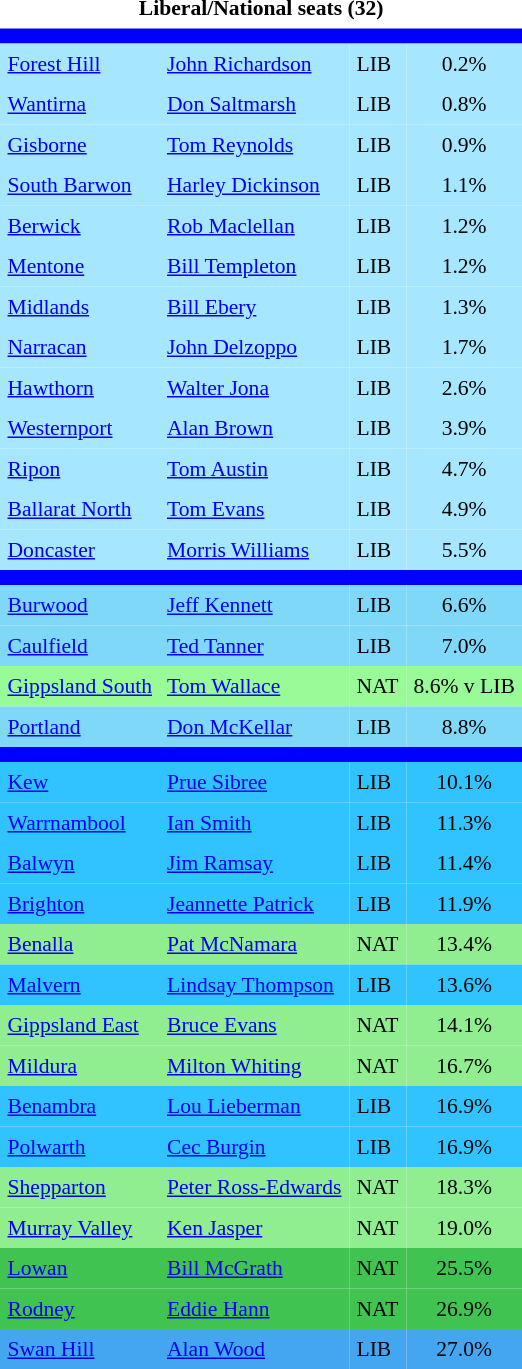<table class="toccolours" cellpadding="5" cellspacing="0" style="float:left; margin-right:.5em; margin-top:.4em; font-size:90%;">
<tr>
<td colspan=4 align="center"><strong>Liberal/National seats (32)</strong></td>
</tr>
<tr>
<td colspan=4 align="center" bgcolor="Blue"></td>
</tr>
<tr>
<td align="left" bgcolor="A6E7FF"><a href='#'>Forest Hill</a></td>
<td align="left" bgcolor="A6E7FF"><a href='#'>John Richardson</a></td>
<td align="left" bgcolor="A6E7FF">LIB</td>
<td align="center" bgcolor="A6E7FF">0.2%</td>
</tr>
<tr>
<td align="left" bgcolor="A6E7FF"><a href='#'>Wantirna</a></td>
<td align="left" bgcolor="A6E7FF"><a href='#'>Don Saltmarsh</a></td>
<td align="left" bgcolor="A6E7FF">LIB</td>
<td align="center" bgcolor="A6E7FF">0.8%</td>
</tr>
<tr>
<td align="left" bgcolor="A6E7FF"><a href='#'>Gisborne</a></td>
<td align="left" bgcolor="A6E7FF"><a href='#'>Tom Reynolds</a></td>
<td align="left" bgcolor="A6E7FF">LIB</td>
<td align="center" bgcolor="A6E7FF">0.9%</td>
</tr>
<tr>
<td align="left" bgcolor="A6E7FF"><a href='#'>South Barwon</a></td>
<td align="left" bgcolor="A6E7FF"><a href='#'>Harley Dickinson</a></td>
<td align="left" bgcolor="A6E7FF">LIB</td>
<td align="center" bgcolor="A6E7FF">1.1%</td>
</tr>
<tr>
<td align="left" bgcolor="A6E7FF"><a href='#'>Berwick</a></td>
<td align="left" bgcolor="A6E7FF"><a href='#'>Rob Maclellan</a></td>
<td align="left" bgcolor="A6E7FF">LIB</td>
<td align="center" bgcolor="A6E7FF">1.2%</td>
</tr>
<tr>
<td align="left" bgcolor="A6E7FF"><a href='#'>Mentone</a></td>
<td align="left" bgcolor="A6E7FF"><a href='#'>Bill Templeton</a></td>
<td align="left" bgcolor="A6E7FF">LIB</td>
<td align="center" bgcolor="A6E7FF">1.2%</td>
</tr>
<tr>
<td align="left" bgcolor="A6E7FF"><a href='#'>Midlands</a></td>
<td align="left" bgcolor="A6E7FF"><a href='#'>Bill Ebery</a></td>
<td align="left" bgcolor="A6E7FF">LIB</td>
<td align="center" bgcolor="A6E7FF">1.3%</td>
</tr>
<tr>
<td align="left" bgcolor="A6E7FF"><a href='#'>Narracan</a></td>
<td align="left" bgcolor="A6E7FF"><a href='#'>John Delzoppo</a></td>
<td align="left" bgcolor="A6E7FF">LIB</td>
<td align="center" bgcolor="A6E7FF">1.7%</td>
</tr>
<tr>
<td align="left" bgcolor="A6E7FF"><a href='#'>Hawthorn</a></td>
<td align="left" bgcolor="A6E7FF"><a href='#'>Walter Jona</a></td>
<td align="left" bgcolor="A6E7FF">LIB</td>
<td align="center" bgcolor="A6E7FF">2.6%</td>
</tr>
<tr>
<td align="left" bgcolor="A6E7FF"><a href='#'>Westernport</a></td>
<td align="left" bgcolor="A6E7FF"><a href='#'>Alan Brown</a></td>
<td align="left" bgcolor="A6E7FF">LIB</td>
<td align="center" bgcolor="A6E7FF">3.9%</td>
</tr>
<tr>
<td align="left" bgcolor="A6E7FF"><a href='#'>Ripon</a></td>
<td align="left" bgcolor="A6E7FF"><a href='#'>Tom Austin</a></td>
<td align="left" bgcolor="A6E7FF">LIB</td>
<td align="center" bgcolor="A6E7FF">4.7%</td>
</tr>
<tr>
<td align="left" bgcolor="A6E7FF"><a href='#'>Ballarat North</a></td>
<td align="left" bgcolor="A6E7FF"><a href='#'>Tom Evans</a></td>
<td align="left" bgcolor="A6E7FF">LIB</td>
<td align="center" bgcolor="A6E7FF">4.9%</td>
</tr>
<tr>
<td align="left" bgcolor="A6E7FF"><a href='#'>Doncaster</a></td>
<td align="left" bgcolor="A6E7FF"><a href='#'>Morris Williams</a></td>
<td align="left" bgcolor="A6E7FF">LIB</td>
<td align="center" bgcolor="A6E7FF">5.5%</td>
</tr>
<tr>
<td colspan=4 align="center" bgcolor="blue"></td>
</tr>
<tr>
<td align="left" bgcolor="80D8F9"><a href='#'>Burwood</a></td>
<td align="left" bgcolor="80D8F9"><a href='#'>Jeff Kennett</a></td>
<td align="left" bgcolor="80D8F9">LIB</td>
<td align="center" bgcolor="80D8F9">6.6%</td>
</tr>
<tr>
<td align="left" bgcolor="80D8F9"><a href='#'>Caulfield</a></td>
<td align="left" bgcolor="80D8F9"><a href='#'>Ted Tanner</a></td>
<td align="left" bgcolor="80D8F9">LIB</td>
<td align="center" bgcolor="80D8F9">7.0%</td>
</tr>
<tr>
<td align="left" bgcolor="98FB98"><a href='#'>Gippsland South</a></td>
<td align="left" bgcolor="98FB98"><a href='#'>Tom Wallace</a></td>
<td align="left" bgcolor="98FB98">NAT</td>
<td align="center" bgcolor="98FB98">8.6% v LIB</td>
</tr>
<tr>
<td align="left" bgcolor="80D8F9"><a href='#'>Portland</a></td>
<td align="left" bgcolor="80D8F9"><a href='#'>Don McKellar</a></td>
<td align="left" bgcolor="80D8F9">LIB</td>
<td align="center" bgcolor="80D8F9">8.8%</td>
</tr>
<tr>
<td colspan=4 align="center" bgcolor="blue"></td>
</tr>
<tr>
<td align="left" bgcolor="31C3FF"><a href='#'>Kew</a></td>
<td align="left" bgcolor="31C3FF"><a href='#'>Prue Sibree</a></td>
<td align="left" bgcolor="31C3FF">LIB</td>
<td align="center" bgcolor="31C3FF">10.1%</td>
</tr>
<tr>
<td align="left" bgcolor="31C3FF"><a href='#'>Warrnambool</a></td>
<td align="left" bgcolor="31C3FF"><a href='#'>Ian Smith</a></td>
<td align="left" bgcolor="31C3FF">LIB</td>
<td align="center" bgcolor="31C3FF">11.3%</td>
</tr>
<tr>
<td align="left" bgcolor="31C3FF"><a href='#'>Balwyn</a></td>
<td align="left" bgcolor="31C3FF"><a href='#'>Jim Ramsay</a></td>
<td align="left" bgcolor="31C3FF">LIB</td>
<td align="center" bgcolor="31C3FF">11.4%</td>
</tr>
<tr>
<td align="left" bgcolor="31C3FF"><a href='#'>Brighton</a></td>
<td align="left" bgcolor="31C3FF"><a href='#'>Jeannette Patrick</a></td>
<td align="left" bgcolor="31C3FF">LIB</td>
<td align="center" bgcolor="31C3FF">11.9%</td>
</tr>
<tr>
<td align="left" bgcolor="90EE90"><a href='#'>Benalla</a></td>
<td align="left" bgcolor="90EE90"><a href='#'>Pat McNamara</a></td>
<td align="left" bgcolor="90EE90">NAT</td>
<td align="center" bgcolor="90EE90">13.4%</td>
</tr>
<tr>
<td align="left" bgcolor="31C3FF"><a href='#'>Malvern</a></td>
<td align="left" bgcolor="31C3FF"><a href='#'>Lindsay Thompson</a></td>
<td align="left" bgcolor="31C3FF">LIB</td>
<td align="center" bgcolor="31C3FF">13.6%</td>
</tr>
<tr>
<td align="left" bgcolor="90EE90"><a href='#'>Gippsland East</a></td>
<td align="left" bgcolor="90EE90"><a href='#'>Bruce Evans</a></td>
<td align="left" bgcolor="90EE90">NAT</td>
<td align="center" bgcolor="90EE90">14.1%</td>
</tr>
<tr>
<td align="left" bgcolor="90EE90"><a href='#'>Mildura</a></td>
<td align="left" bgcolor="90EE90"><a href='#'>Milton Whiting</a></td>
<td align="left" bgcolor="90EE90">NAT</td>
<td align="center" bgcolor="90EE90">16.7%</td>
</tr>
<tr>
<td align="left" bgcolor="31C3FF"><a href='#'>Benambra</a></td>
<td align="left" bgcolor="31C3FF"><a href='#'>Lou Lieberman</a></td>
<td align="left" bgcolor="31C3FF">LIB</td>
<td align="center" bgcolor="31C3FF">16.9%</td>
</tr>
<tr>
<td align="left" bgcolor="31C3FF"><a href='#'>Polwarth</a></td>
<td align="left" bgcolor="31C3FF"><a href='#'>Cec Burgin</a></td>
<td align="left" bgcolor="31C3FF">LIB</td>
<td align="center" bgcolor="31C3FF">16.9%</td>
</tr>
<tr>
<td align="left" bgcolor="90EE90"><a href='#'>Shepparton</a></td>
<td align="left" bgcolor="90EE90"><a href='#'>Peter Ross-Edwards</a></td>
<td align="left" bgcolor="90EE90">NAT</td>
<td align="center" bgcolor="90EE90">18.3%</td>
</tr>
<tr>
<td align="left" bgcolor="90EE90"><a href='#'>Murray Valley</a></td>
<td align="left" bgcolor="90EE90"><a href='#'>Ken Jasper</a></td>
<td align="left" bgcolor="90EE90">NAT</td>
<td align="center" bgcolor="90EE90">19.0%</td>
</tr>
<tr>
<td align="left" bgcolor="40C351"><a href='#'>Lowan</a></td>
<td align="left" bgcolor="40C351"><a href='#'>Bill McGrath</a></td>
<td align="left" bgcolor="40C351">NAT</td>
<td align="center" bgcolor="40C351">25.5%</td>
</tr>
<tr>
<td align="left" bgcolor="40C351"><a href='#'>Rodney</a></td>
<td align="left" bgcolor="40C351"><a href='#'>Eddie Hann</a></td>
<td align="left" bgcolor="40C351">NAT</td>
<td align="center" bgcolor="40C351">26.9%</td>
</tr>
<tr>
<td align="left" bgcolor="44A6F1"><a href='#'>Swan Hill</a></td>
<td align="left" bgcolor="44A6F1"><a href='#'>Alan Wood</a></td>
<td align="left" bgcolor="44A6F1">LIB</td>
<td align="center" bgcolor="44A6F1">27.0%</td>
</tr>
<tr>
</tr>
</table>
